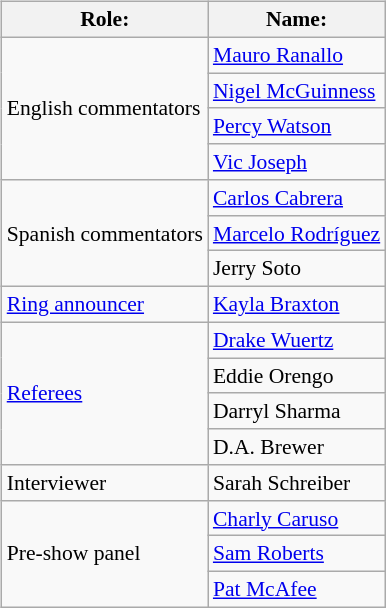<table class=wikitable style="font-size:90%; margin: 0.5em 0 0.5em 1em; float: right; clear: right;">
<tr>
<th>Role:</th>
<th>Name:</th>
</tr>
<tr>
<td rowspan=4>English commentators</td>
<td><a href='#'>Mauro Ranallo</a></td>
</tr>
<tr>
<td><a href='#'>Nigel McGuinness</a></td>
</tr>
<tr>
<td><a href='#'>Percy Watson</a></td>
</tr>
<tr>
<td><a href='#'>Vic Joseph</a> </td>
</tr>
<tr>
<td rowspan=3>Spanish commentators</td>
<td><a href='#'>Carlos Cabrera</a></td>
</tr>
<tr>
<td><a href='#'>Marcelo Rodríguez</a></td>
</tr>
<tr>
<td>Jerry Soto</td>
</tr>
<tr>
<td rowspan=1><a href='#'>Ring announcer</a></td>
<td><a href='#'>Kayla Braxton</a></td>
</tr>
<tr>
<td rowspan=4><a href='#'>Referees</a></td>
<td><a href='#'>Drake Wuertz</a></td>
</tr>
<tr>
<td>Eddie Orengo</td>
</tr>
<tr>
<td>Darryl Sharma</td>
</tr>
<tr>
<td>D.A. Brewer</td>
</tr>
<tr>
<td rowspan=1>Interviewer</td>
<td>Sarah Schreiber</td>
</tr>
<tr>
<td rowspan=3>Pre-show panel</td>
<td><a href='#'>Charly Caruso</a></td>
</tr>
<tr>
<td><a href='#'>Sam Roberts</a></td>
</tr>
<tr>
<td><a href='#'>Pat McAfee</a></td>
</tr>
</table>
